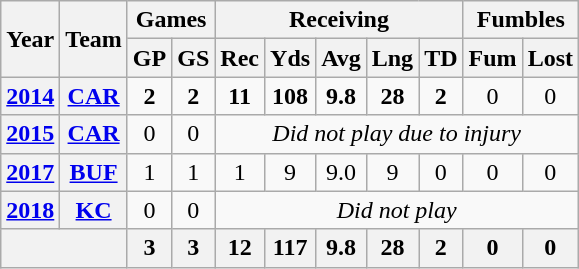<table class="wikitable" style="text-align: center;">
<tr>
<th rowspan="2">Year</th>
<th rowspan="2">Team</th>
<th colspan="2">Games</th>
<th colspan="5">Receiving</th>
<th colspan="2">Fumbles</th>
</tr>
<tr>
<th>GP</th>
<th>GS</th>
<th>Rec</th>
<th>Yds</th>
<th>Avg</th>
<th>Lng</th>
<th>TD</th>
<th>Fum</th>
<th>Lost</th>
</tr>
<tr>
<th><a href='#'>2014</a></th>
<th><a href='#'>CAR</a></th>
<td><strong>2</strong></td>
<td><strong>2</strong></td>
<td><strong>11</strong></td>
<td><strong>108</strong></td>
<td><strong>9.8</strong></td>
<td><strong>28</strong></td>
<td><strong>2</strong></td>
<td>0</td>
<td>0</td>
</tr>
<tr>
<th><a href='#'>2015</a></th>
<th><a href='#'>CAR</a></th>
<td>0</td>
<td>0</td>
<td colspan="7"><em>Did not play due to injury</em></td>
</tr>
<tr>
<th><a href='#'>2017</a></th>
<th><a href='#'>BUF</a></th>
<td>1</td>
<td>1</td>
<td>1</td>
<td>9</td>
<td>9.0</td>
<td>9</td>
<td>0</td>
<td>0</td>
<td>0</td>
</tr>
<tr>
<th><a href='#'>2018</a></th>
<th><a href='#'>KC</a></th>
<td>0</td>
<td>0</td>
<td colspan="7"><em>Did not play</em></td>
</tr>
<tr>
<th colspan="2"></th>
<th>3</th>
<th>3</th>
<th>12</th>
<th>117</th>
<th>9.8</th>
<th>28</th>
<th>2</th>
<th>0</th>
<th>0</th>
</tr>
</table>
